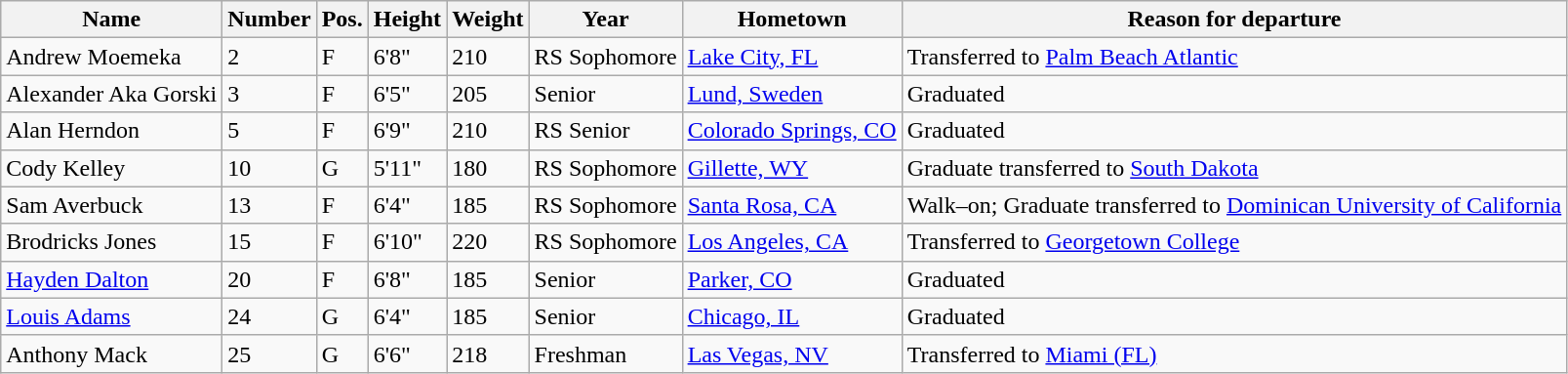<table class="wikitable sortable" border="1">
<tr>
<th>Name</th>
<th>Number</th>
<th>Pos.</th>
<th>Height</th>
<th>Weight</th>
<th>Year</th>
<th>Hometown</th>
<th class="unsortable">Reason for departure</th>
</tr>
<tr>
<td>Andrew Moemeka</td>
<td>2</td>
<td>F</td>
<td>6'8"</td>
<td>210</td>
<td>RS Sophomore</td>
<td><a href='#'>Lake City, FL</a></td>
<td>Transferred to <a href='#'>Palm Beach Atlantic</a></td>
</tr>
<tr>
<td>Alexander Aka Gorski</td>
<td>3</td>
<td>F</td>
<td>6'5"</td>
<td>205</td>
<td>Senior</td>
<td><a href='#'>Lund, Sweden</a></td>
<td>Graduated</td>
</tr>
<tr>
<td>Alan Herndon</td>
<td>5</td>
<td>F</td>
<td>6'9"</td>
<td>210</td>
<td>RS Senior</td>
<td><a href='#'>Colorado Springs, CO</a></td>
<td>Graduated</td>
</tr>
<tr>
<td>Cody Kelley</td>
<td>10</td>
<td>G</td>
<td>5'11"</td>
<td>180</td>
<td>RS Sophomore</td>
<td><a href='#'>Gillette, WY</a></td>
<td>Graduate transferred to <a href='#'>South Dakota</a></td>
</tr>
<tr>
<td>Sam Averbuck</td>
<td>13</td>
<td>F</td>
<td>6'4"</td>
<td>185</td>
<td>RS Sophomore</td>
<td><a href='#'>Santa Rosa, CA</a></td>
<td>Walk–on; Graduate transferred to <a href='#'>Dominican University of California</a></td>
</tr>
<tr>
<td>Brodricks Jones</td>
<td>15</td>
<td>F</td>
<td>6'10"</td>
<td>220</td>
<td>RS Sophomore</td>
<td><a href='#'>Los Angeles, CA</a></td>
<td>Transferred to <a href='#'>Georgetown College</a></td>
</tr>
<tr>
<td><a href='#'>Hayden Dalton</a></td>
<td>20</td>
<td>F</td>
<td>6'8"</td>
<td>185</td>
<td>Senior</td>
<td><a href='#'>Parker, CO</a></td>
<td>Graduated</td>
</tr>
<tr>
<td><a href='#'>Louis Adams</a></td>
<td>24</td>
<td>G</td>
<td>6'4"</td>
<td>185</td>
<td>Senior</td>
<td><a href='#'>Chicago, IL</a></td>
<td>Graduated</td>
</tr>
<tr>
<td>Anthony Mack</td>
<td>25</td>
<td>G</td>
<td>6'6"</td>
<td>218</td>
<td>Freshman</td>
<td><a href='#'>Las Vegas, NV</a></td>
<td>Transferred to <a href='#'>Miami (FL)</a></td>
</tr>
</table>
